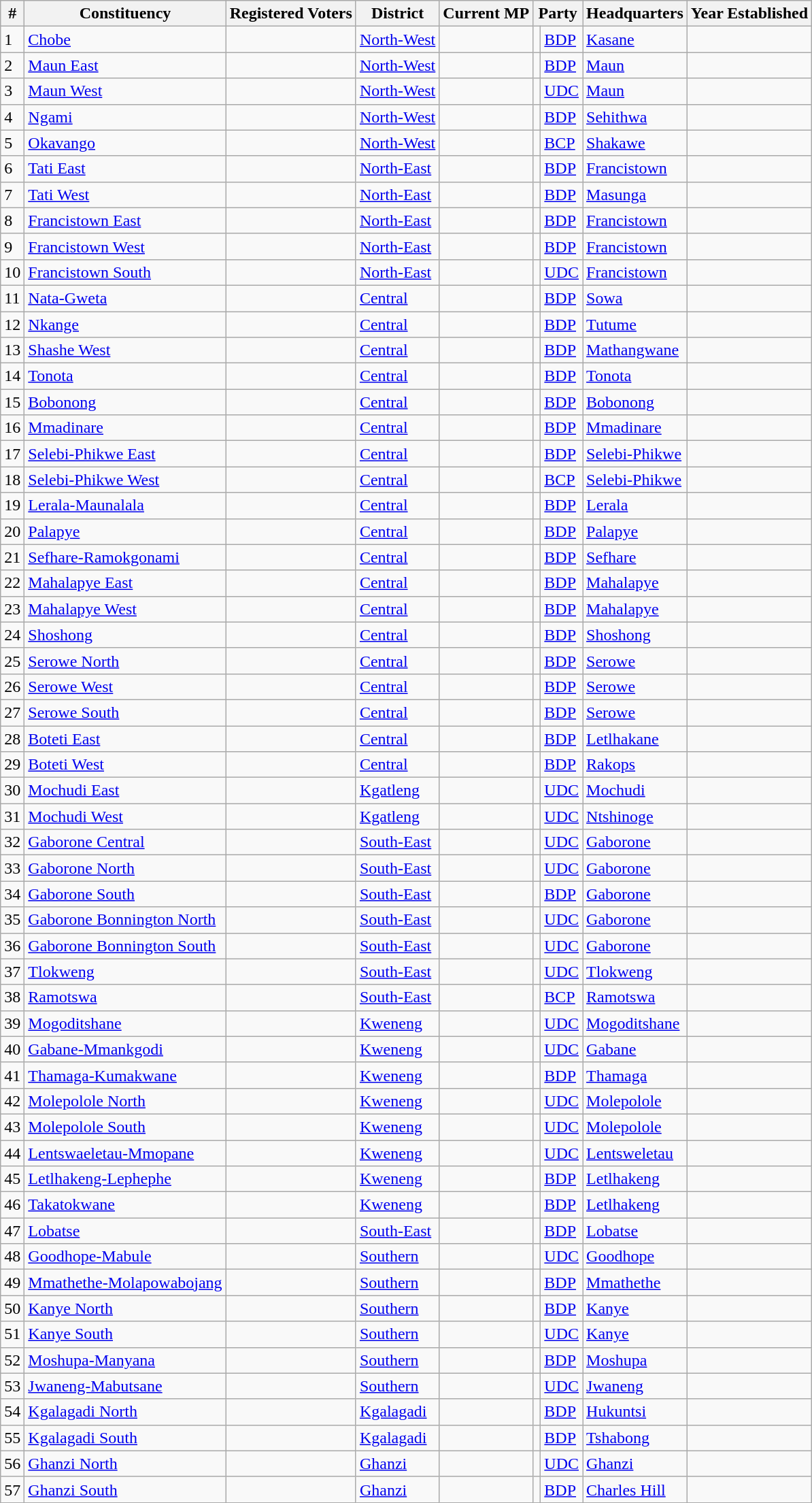<table class="wikitable sortable">
<tr>
<th scope=col>#</th>
<th scope=col>Constituency</th>
<th scope=col>Registered Voters</th>
<th scope=col>District</th>
<th scope=col>Current MP</th>
<th colspan=2>Party</th>
<th scope=col>Headquarters</th>
<th scope=col>Year Established</th>
</tr>
<tr>
<td>1</td>
<td><a href='#'>Chobe</a></td>
<td></td>
<td><a href='#'>North-West</a></td>
<td></td>
<td bgcolor=></td>
<td><a href='#'>BDP</a></td>
<td><a href='#'>Kasane</a></td>
<td></td>
</tr>
<tr>
<td>2</td>
<td><a href='#'>Maun East</a></td>
<td></td>
<td><a href='#'>North-West</a></td>
<td></td>
<td bgcolor=></td>
<td><a href='#'>BDP</a></td>
<td><a href='#'>Maun</a></td>
<td></td>
</tr>
<tr>
<td>3</td>
<td><a href='#'>Maun West</a></td>
<td></td>
<td><a href='#'>North-West</a></td>
<td></td>
<td bgcolor=></td>
<td><a href='#'>UDC</a></td>
<td><a href='#'>Maun</a></td>
<td></td>
</tr>
<tr>
<td>4</td>
<td><a href='#'>Ngami</a></td>
<td></td>
<td><a href='#'>North-West</a></td>
<td></td>
<td bgcolor=></td>
<td><a href='#'>BDP</a></td>
<td><a href='#'>Sehithwa</a></td>
<td></td>
</tr>
<tr>
<td>5</td>
<td><a href='#'>Okavango</a></td>
<td></td>
<td><a href='#'>North-West</a></td>
<td></td>
<td bgcolor=></td>
<td><a href='#'>BCP</a></td>
<td><a href='#'>Shakawe</a></td>
<td></td>
</tr>
<tr>
<td>6</td>
<td><a href='#'>Tati East</a></td>
<td></td>
<td><a href='#'>North-East</a></td>
<td></td>
<td bgcolor=></td>
<td><a href='#'>BDP</a></td>
<td><a href='#'>Francistown</a></td>
<td></td>
</tr>
<tr>
<td>7</td>
<td><a href='#'>Tati West</a></td>
<td></td>
<td><a href='#'>North-East</a></td>
<td></td>
<td bgcolor=></td>
<td><a href='#'>BDP</a></td>
<td><a href='#'>Masunga</a></td>
<td></td>
</tr>
<tr>
<td>8</td>
<td><a href='#'>Francistown East</a></td>
<td></td>
<td><a href='#'>North-East</a></td>
<td></td>
<td bgcolor=></td>
<td><a href='#'>BDP</a></td>
<td><a href='#'>Francistown</a></td>
<td></td>
</tr>
<tr>
<td>9</td>
<td><a href='#'>Francistown West</a></td>
<td></td>
<td><a href='#'>North-East</a></td>
<td></td>
<td bgcolor=></td>
<td><a href='#'>BDP</a></td>
<td><a href='#'>Francistown</a></td>
<td></td>
</tr>
<tr>
<td>10</td>
<td><a href='#'>Francistown South</a></td>
<td></td>
<td><a href='#'>North-East</a></td>
<td></td>
<td bgcolor=></td>
<td><a href='#'>UDC</a></td>
<td><a href='#'>Francistown</a></td>
<td></td>
</tr>
<tr>
<td>11</td>
<td><a href='#'>Nata-Gweta</a></td>
<td></td>
<td><a href='#'>Central</a></td>
<td></td>
<td bgcolor=></td>
<td><a href='#'>BDP</a></td>
<td><a href='#'>Sowa</a></td>
<td></td>
</tr>
<tr>
<td>12</td>
<td><a href='#'>Nkange</a></td>
<td></td>
<td><a href='#'>Central</a></td>
<td></td>
<td bgcolor=></td>
<td><a href='#'>BDP</a></td>
<td><a href='#'>Tutume</a></td>
<td></td>
</tr>
<tr>
<td>13</td>
<td><a href='#'>Shashe West</a></td>
<td></td>
<td><a href='#'>Central</a></td>
<td></td>
<td bgcolor=></td>
<td><a href='#'>BDP</a></td>
<td><a href='#'>Mathangwane</a></td>
<td></td>
</tr>
<tr>
<td>14</td>
<td><a href='#'>Tonota</a></td>
<td></td>
<td><a href='#'>Central</a></td>
<td></td>
<td bgcolor=></td>
<td><a href='#'>BDP</a></td>
<td><a href='#'>Tonota</a></td>
<td></td>
</tr>
<tr>
<td>15</td>
<td><a href='#'>Bobonong</a></td>
<td></td>
<td><a href='#'>Central</a></td>
<td></td>
<td bgcolor=></td>
<td><a href='#'>BDP</a></td>
<td><a href='#'>Bobonong</a></td>
<td></td>
</tr>
<tr>
<td>16</td>
<td><a href='#'>Mmadinare</a></td>
<td></td>
<td><a href='#'>Central</a></td>
<td></td>
<td bgcolor=></td>
<td><a href='#'>BDP</a></td>
<td><a href='#'>Mmadinare</a></td>
<td></td>
</tr>
<tr>
<td>17</td>
<td><a href='#'>Selebi-Phikwe East</a></td>
<td></td>
<td><a href='#'>Central</a></td>
<td></td>
<td bgcolor=></td>
<td><a href='#'>BDP</a></td>
<td><a href='#'>Selebi-Phikwe</a></td>
<td></td>
</tr>
<tr>
<td>18</td>
<td><a href='#'>Selebi-Phikwe West</a></td>
<td></td>
<td><a href='#'>Central</a></td>
<td></td>
<td bgcolor=></td>
<td><a href='#'>BCP</a></td>
<td><a href='#'>Selebi-Phikwe</a></td>
<td></td>
</tr>
<tr>
<td>19</td>
<td><a href='#'>Lerala-Maunalala</a></td>
<td></td>
<td><a href='#'>Central</a></td>
<td></td>
<td bgcolor=></td>
<td><a href='#'>BDP</a></td>
<td><a href='#'>Lerala</a></td>
<td></td>
</tr>
<tr>
<td>20</td>
<td><a href='#'>Palapye</a></td>
<td></td>
<td><a href='#'>Central</a></td>
<td></td>
<td bgcolor=></td>
<td><a href='#'>BDP</a></td>
<td><a href='#'>Palapye</a></td>
<td></td>
</tr>
<tr>
<td>21</td>
<td><a href='#'>Sefhare-Ramokgonami</a></td>
<td></td>
<td><a href='#'>Central</a></td>
<td></td>
<td bgcolor=></td>
<td><a href='#'>BDP</a></td>
<td><a href='#'>Sefhare</a></td>
<td></td>
</tr>
<tr>
<td>22</td>
<td><a href='#'>Mahalapye East</a></td>
<td></td>
<td><a href='#'>Central</a></td>
<td></td>
<td bgcolor=></td>
<td><a href='#'>BDP</a></td>
<td><a href='#'>Mahalapye</a></td>
<td></td>
</tr>
<tr>
<td>23</td>
<td><a href='#'>Mahalapye West</a></td>
<td></td>
<td><a href='#'>Central</a></td>
<td></td>
<td bgcolor=></td>
<td><a href='#'>BDP</a></td>
<td><a href='#'>Mahalapye</a></td>
<td></td>
</tr>
<tr>
<td>24</td>
<td><a href='#'>Shoshong</a></td>
<td></td>
<td><a href='#'>Central</a></td>
<td></td>
<td bgcolor=></td>
<td><a href='#'>BDP</a></td>
<td><a href='#'>Shoshong</a></td>
<td></td>
</tr>
<tr>
<td>25</td>
<td><a href='#'>Serowe North</a></td>
<td></td>
<td><a href='#'>Central</a></td>
<td></td>
<td bgcolor=></td>
<td><a href='#'>BDP</a></td>
<td><a href='#'>Serowe</a></td>
<td></td>
</tr>
<tr>
<td>26</td>
<td><a href='#'>Serowe West</a></td>
<td></td>
<td><a href='#'>Central</a></td>
<td></td>
<td bgcolor=></td>
<td><a href='#'>BDP</a></td>
<td><a href='#'>Serowe</a></td>
<td></td>
</tr>
<tr>
<td>27</td>
<td><a href='#'>Serowe South</a></td>
<td></td>
<td><a href='#'>Central</a></td>
<td></td>
<td bgcolor=></td>
<td><a href='#'>BDP</a></td>
<td><a href='#'>Serowe</a></td>
<td></td>
</tr>
<tr>
<td>28</td>
<td><a href='#'>Boteti East</a></td>
<td></td>
<td><a href='#'>Central</a></td>
<td></td>
<td bgcolor=></td>
<td><a href='#'>BDP</a></td>
<td><a href='#'>Letlhakane</a></td>
<td></td>
</tr>
<tr>
<td>29</td>
<td><a href='#'>Boteti West</a></td>
<td></td>
<td><a href='#'>Central</a></td>
<td></td>
<td bgcolor=></td>
<td><a href='#'>BDP</a></td>
<td><a href='#'>Rakops</a></td>
<td></td>
</tr>
<tr>
<td>30</td>
<td><a href='#'>Mochudi East</a></td>
<td></td>
<td><a href='#'>Kgatleng</a></td>
<td></td>
<td bgcolor=></td>
<td><a href='#'>UDC</a></td>
<td><a href='#'>Mochudi</a></td>
<td></td>
</tr>
<tr>
<td>31</td>
<td><a href='#'>Mochudi West</a></td>
<td></td>
<td><a href='#'>Kgatleng</a></td>
<td></td>
<td bgcolor=></td>
<td><a href='#'>UDC</a></td>
<td><a href='#'>Ntshinoge</a></td>
<td></td>
</tr>
<tr>
<td>32</td>
<td><a href='#'>Gaborone Central</a></td>
<td></td>
<td><a href='#'>South-East</a></td>
<td></td>
<td bgcolor=></td>
<td><a href='#'>UDC</a></td>
<td><a href='#'>Gaborone</a></td>
<td></td>
</tr>
<tr>
<td>33</td>
<td><a href='#'>Gaborone North</a></td>
<td></td>
<td><a href='#'>South-East</a></td>
<td></td>
<td bgcolor=></td>
<td><a href='#'>UDC</a></td>
<td><a href='#'>Gaborone</a></td>
<td></td>
</tr>
<tr>
<td>34</td>
<td><a href='#'>Gaborone South</a></td>
<td></td>
<td><a href='#'>South-East</a></td>
<td></td>
<td bgcolor=></td>
<td><a href='#'>BDP</a></td>
<td><a href='#'>Gaborone</a></td>
<td></td>
</tr>
<tr>
<td>35</td>
<td><a href='#'>Gaborone Bonnington North</a></td>
<td></td>
<td><a href='#'>South-East</a></td>
<td></td>
<td bgcolor=></td>
<td><a href='#'>UDC</a></td>
<td><a href='#'>Gaborone</a></td>
<td></td>
</tr>
<tr>
<td>36</td>
<td><a href='#'>Gaborone Bonnington South</a></td>
<td></td>
<td><a href='#'>South-East</a></td>
<td></td>
<td bgcolor=></td>
<td><a href='#'>UDC</a></td>
<td><a href='#'>Gaborone</a></td>
<td></td>
</tr>
<tr>
<td>37</td>
<td><a href='#'>Tlokweng</a></td>
<td></td>
<td><a href='#'>South-East</a></td>
<td></td>
<td bgcolor=></td>
<td><a href='#'>UDC</a></td>
<td><a href='#'>Tlokweng</a></td>
<td></td>
</tr>
<tr>
<td>38</td>
<td><a href='#'>Ramotswa</a></td>
<td></td>
<td><a href='#'>South-East</a></td>
<td></td>
<td bgcolor=></td>
<td><a href='#'>BCP</a></td>
<td><a href='#'>Ramotswa</a></td>
<td></td>
</tr>
<tr>
<td>39</td>
<td><a href='#'>Mogoditshane</a></td>
<td></td>
<td><a href='#'>Kweneng</a></td>
<td></td>
<td bgcolor=></td>
<td><a href='#'>UDC</a></td>
<td><a href='#'>Mogoditshane</a></td>
<td></td>
</tr>
<tr>
<td>40</td>
<td><a href='#'>Gabane-Mmankgodi</a></td>
<td></td>
<td><a href='#'>Kweneng</a></td>
<td></td>
<td bgcolor=></td>
<td><a href='#'>UDC</a></td>
<td><a href='#'>Gabane</a></td>
<td></td>
</tr>
<tr>
<td>41</td>
<td><a href='#'>Thamaga-Kumakwane</a></td>
<td></td>
<td><a href='#'>Kweneng</a></td>
<td></td>
<td bgcolor=></td>
<td><a href='#'>BDP</a></td>
<td><a href='#'>Thamaga</a></td>
<td></td>
</tr>
<tr>
<td>42</td>
<td><a href='#'>Molepolole North</a></td>
<td></td>
<td><a href='#'>Kweneng</a></td>
<td></td>
<td bgcolor=></td>
<td><a href='#'>UDC</a></td>
<td><a href='#'>Molepolole</a></td>
<td></td>
</tr>
<tr>
<td>43</td>
<td><a href='#'>Molepolole South</a></td>
<td></td>
<td><a href='#'>Kweneng</a></td>
<td></td>
<td bgcolor=></td>
<td><a href='#'>UDC</a></td>
<td><a href='#'>Molepolole</a></td>
<td></td>
</tr>
<tr>
<td>44</td>
<td><a href='#'>Lentswaeletau-Mmopane</a></td>
<td></td>
<td><a href='#'>Kweneng</a></td>
<td></td>
<td bgcolor=></td>
<td><a href='#'>UDC</a></td>
<td><a href='#'>Lentsweletau</a></td>
<td></td>
</tr>
<tr>
<td>45</td>
<td><a href='#'>Letlhakeng-Lephephe</a></td>
<td></td>
<td><a href='#'>Kweneng</a></td>
<td></td>
<td bgcolor=></td>
<td><a href='#'>BDP</a></td>
<td><a href='#'>Letlhakeng</a></td>
<td></td>
</tr>
<tr>
<td>46</td>
<td><a href='#'>Takatokwane</a></td>
<td></td>
<td><a href='#'>Kweneng</a></td>
<td></td>
<td bgcolor=></td>
<td><a href='#'>BDP</a></td>
<td><a href='#'>Letlhakeng</a></td>
<td></td>
</tr>
<tr>
<td>47</td>
<td><a href='#'>Lobatse</a></td>
<td></td>
<td><a href='#'>South-East</a></td>
<td></td>
<td bgcolor=></td>
<td><a href='#'>BDP</a></td>
<td><a href='#'>Lobatse</a></td>
<td></td>
</tr>
<tr>
<td>48</td>
<td><a href='#'>Goodhope-Mabule</a></td>
<td></td>
<td><a href='#'>Southern</a></td>
<td></td>
<td bgcolor=></td>
<td><a href='#'>UDC</a></td>
<td><a href='#'>Goodhope</a></td>
<td></td>
</tr>
<tr>
<td>49</td>
<td><a href='#'>Mmathethe-Molapowabojang</a></td>
<td></td>
<td><a href='#'>Southern</a></td>
<td></td>
<td bgcolor=></td>
<td><a href='#'>BDP</a></td>
<td><a href='#'>Mmathethe</a></td>
<td></td>
</tr>
<tr>
<td>50</td>
<td><a href='#'>Kanye North</a></td>
<td></td>
<td><a href='#'>Southern</a></td>
<td></td>
<td bgcolor=></td>
<td><a href='#'>BDP</a></td>
<td><a href='#'>Kanye</a></td>
<td></td>
</tr>
<tr>
<td>51</td>
<td><a href='#'>Kanye South</a></td>
<td></td>
<td><a href='#'>Southern</a></td>
<td></td>
<td bgcolor=></td>
<td><a href='#'>UDC</a></td>
<td><a href='#'>Kanye</a></td>
<td></td>
</tr>
<tr>
<td>52</td>
<td><a href='#'>Moshupa-Manyana</a></td>
<td></td>
<td><a href='#'>Southern</a></td>
<td></td>
<td bgcolor=></td>
<td><a href='#'>BDP</a></td>
<td><a href='#'>Moshupa</a></td>
<td></td>
</tr>
<tr>
<td>53</td>
<td><a href='#'>Jwaneng-Mabutsane</a></td>
<td></td>
<td><a href='#'>Southern</a></td>
<td></td>
<td bgcolor=></td>
<td><a href='#'>UDC</a></td>
<td><a href='#'>Jwaneng</a></td>
<td></td>
</tr>
<tr>
<td>54</td>
<td><a href='#'>Kgalagadi North</a></td>
<td></td>
<td><a href='#'>Kgalagadi</a></td>
<td></td>
<td bgcolor=></td>
<td><a href='#'>BDP</a></td>
<td><a href='#'>Hukuntsi</a></td>
<td></td>
</tr>
<tr>
<td>55</td>
<td><a href='#'>Kgalagadi South</a></td>
<td></td>
<td><a href='#'>Kgalagadi</a></td>
<td></td>
<td bgcolor=></td>
<td><a href='#'>BDP</a></td>
<td><a href='#'>Tshabong</a></td>
<td></td>
</tr>
<tr>
<td>56</td>
<td><a href='#'>Ghanzi North</a></td>
<td></td>
<td><a href='#'>Ghanzi</a></td>
<td></td>
<td bgcolor=></td>
<td><a href='#'>UDC</a></td>
<td><a href='#'>Ghanzi</a></td>
<td></td>
</tr>
<tr>
<td>57</td>
<td><a href='#'>Ghanzi South</a></td>
<td></td>
<td><a href='#'>Ghanzi</a></td>
<td></td>
<td bgcolor=></td>
<td><a href='#'>BDP</a></td>
<td><a href='#'>Charles Hill</a></td>
<td></td>
</tr>
</table>
